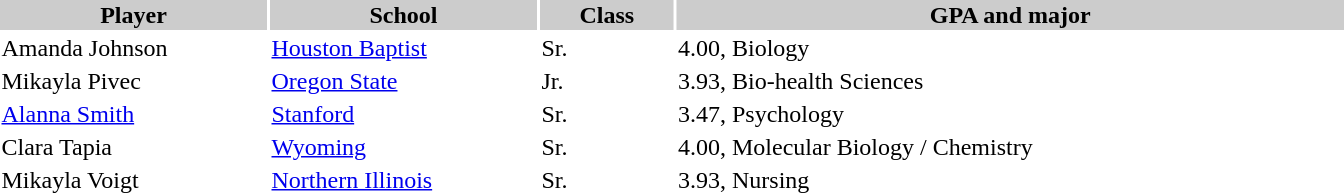<table style="width:900px" "border:'1' 'solid' 'gray' ">
<tr>
<th style="background:#ccc; width:20%;">Player</th>
<th style="background:#ccc; width:20%;">School</th>
<th style="background:#ccc; width:10%;">Class</th>
<th style="background:#ccc; width:50%;">GPA and major</th>
</tr>
<tr>
<td>Amanda Johnson</td>
<td><a href='#'>Houston Baptist</a></td>
<td>Sr.</td>
<td>4.00, Biology</td>
</tr>
<tr>
<td>Mikayla Pivec</td>
<td><a href='#'>Oregon State</a></td>
<td>Jr.</td>
<td>3.93, Bio-health Sciences</td>
</tr>
<tr>
<td><a href='#'>Alanna Smith</a></td>
<td><a href='#'>Stanford</a></td>
<td>Sr.</td>
<td>3.47, Psychology</td>
</tr>
<tr>
<td>Clara Tapia</td>
<td><a href='#'>Wyoming</a></td>
<td>Sr.</td>
<td>4.00, Molecular Biology / Chemistry</td>
</tr>
<tr>
<td>Mikayla Voigt</td>
<td><a href='#'>Northern Illinois</a></td>
<td>Sr.</td>
<td>3.93, Nursing</td>
</tr>
</table>
